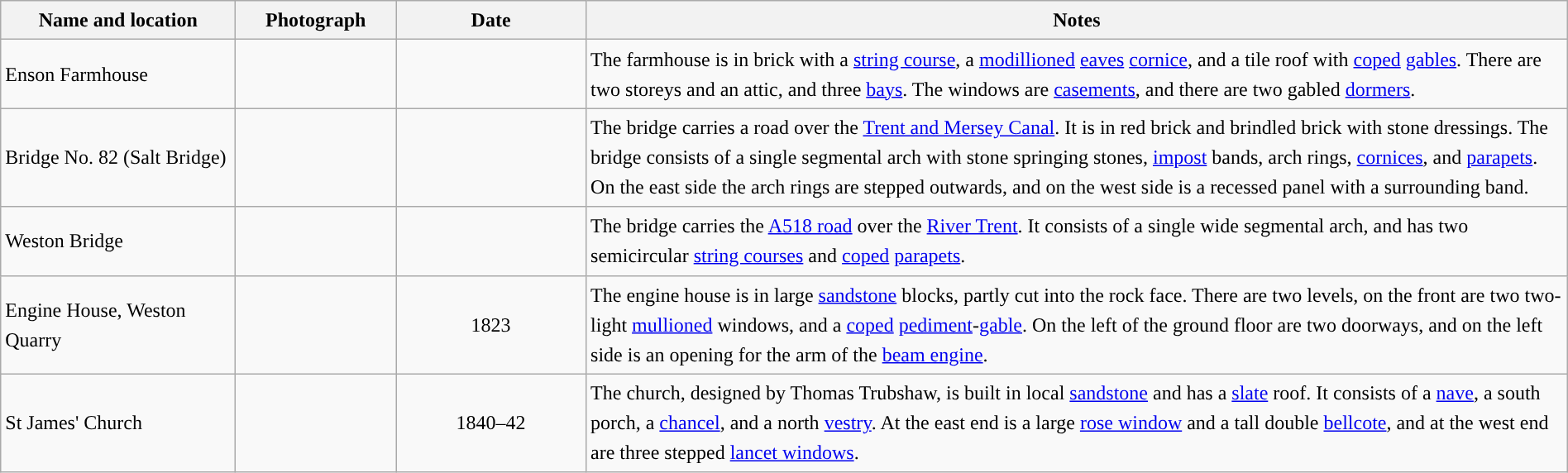<table class="wikitable sortable plainrowheaders" style="width:100%;border:0px;text-align:left;line-height:150%;">
<tr>
<th scope="col"  style="width:150px">Name and location</th>
<th scope="col"  style="width:100px" class="unsortable">Photograph</th>
<th scope="col"  style="width:120px">Date</th>
<th scope="col"  style="width:650px" class="unsortable">Notes</th>
</tr>
<tr>
<td>Enson Farmhouse<br><small></small></td>
<td></td>
<td align="center"></td>
<td>The farmhouse is in brick with a <a href='#'>string course</a>, a <a href='#'>modillioned</a> <a href='#'>eaves</a> <a href='#'>cornice</a>, and a tile roof with <a href='#'>coped</a> <a href='#'>gables</a>.  There are two storeys and an attic, and three <a href='#'>bays</a>.  The windows are <a href='#'>casements</a>, and there are two gabled <a href='#'>dormers</a>.</td>
</tr>
<tr>
<td>Bridge No. 82 (Salt Bridge)<br><small></small></td>
<td></td>
<td align="center"></td>
<td>The bridge carries a road over the <a href='#'>Trent and Mersey Canal</a>. It is in red brick and brindled brick with stone dressings.  The bridge consists of a single segmental arch with stone springing stones, <a href='#'>impost</a> bands, arch rings, <a href='#'>cornices</a>, and <a href='#'>parapets</a>.  On the east side the arch rings are stepped outwards, and on the west side is a recessed panel with a surrounding band.</td>
</tr>
<tr>
<td>Weston Bridge<br><small></small></td>
<td></td>
<td align="center"></td>
<td>The bridge carries the <a href='#'>A518 road</a> over the <a href='#'>River Trent</a>.  It consists of a single wide segmental arch, and has two semicircular <a href='#'>string courses</a> and <a href='#'>coped</a> <a href='#'>parapets</a>.</td>
</tr>
<tr>
<td>Engine House, Weston Quarry<br><small></small></td>
<td></td>
<td align="center">1823</td>
<td>The engine house is in large <a href='#'>sandstone</a> blocks, partly cut into the rock face.  There are two levels, on the front are two two-light <a href='#'>mullioned</a> windows, and a <a href='#'>coped</a> <a href='#'>pediment</a>-<a href='#'>gable</a>.  On the left of the ground floor are two doorways, and on the left side is an opening for the arm of the <a href='#'>beam engine</a>.</td>
</tr>
<tr>
<td>St James' Church<br><small></small></td>
<td></td>
<td align="center">1840–42</td>
<td>The church, designed by Thomas Trubshaw, is built in local <a href='#'>sandstone</a> and has a <a href='#'>slate</a> roof.  It consists of a <a href='#'>nave</a>, a south porch, a <a href='#'>chancel</a>, and a north <a href='#'>vestry</a>.  At the east end is a large <a href='#'>rose window</a> and a tall double <a href='#'>bellcote</a>, and at the west end are three stepped <a href='#'>lancet windows</a>.</td>
</tr>
<tr>
</tr>
</table>
